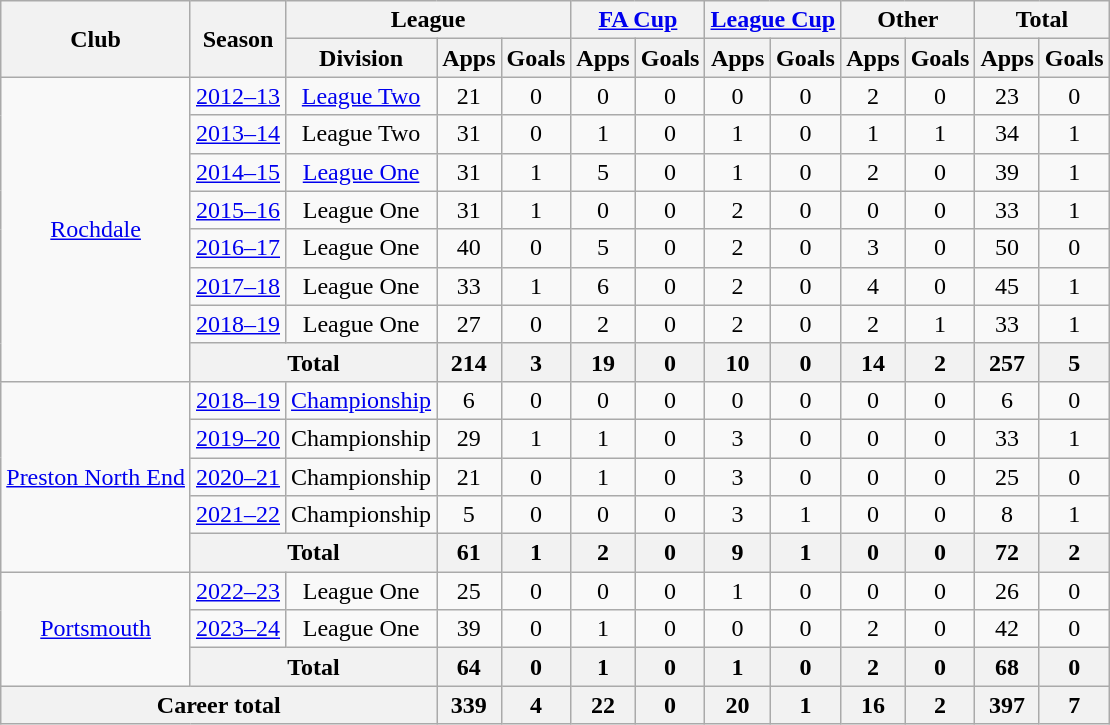<table class="wikitable" style="text-align: center">
<tr>
<th rowspan=2>Club</th>
<th rowspan=2>Season</th>
<th colspan=3>League</th>
<th colspan=2><a href='#'>FA Cup</a></th>
<th colspan=2><a href='#'>League Cup</a></th>
<th colspan=2>Other</th>
<th colspan=2>Total</th>
</tr>
<tr>
<th>Division</th>
<th>Apps</th>
<th>Goals</th>
<th>Apps</th>
<th>Goals</th>
<th>Apps</th>
<th>Goals</th>
<th>Apps</th>
<th>Goals</th>
<th>Apps</th>
<th>Goals</th>
</tr>
<tr>
<td rowspan="8"><a href='#'>Rochdale</a></td>
<td><a href='#'>2012–13</a></td>
<td><a href='#'>League Two</a></td>
<td>21</td>
<td>0</td>
<td>0</td>
<td>0</td>
<td>0</td>
<td>0</td>
<td>2</td>
<td>0</td>
<td>23</td>
<td>0</td>
</tr>
<tr>
<td><a href='#'>2013–14</a></td>
<td>League Two</td>
<td>31</td>
<td>0</td>
<td>1</td>
<td>0</td>
<td>1</td>
<td>0</td>
<td>1</td>
<td>1</td>
<td>34</td>
<td>1</td>
</tr>
<tr>
<td><a href='#'>2014–15</a></td>
<td><a href='#'>League One</a></td>
<td>31</td>
<td>1</td>
<td>5</td>
<td>0</td>
<td>1</td>
<td>0</td>
<td>2</td>
<td>0</td>
<td>39</td>
<td>1</td>
</tr>
<tr>
<td><a href='#'>2015–16</a></td>
<td>League One</td>
<td>31</td>
<td>1</td>
<td>0</td>
<td>0</td>
<td>2</td>
<td>0</td>
<td>0</td>
<td>0</td>
<td>33</td>
<td>1</td>
</tr>
<tr>
<td><a href='#'>2016–17</a></td>
<td>League One</td>
<td>40</td>
<td>0</td>
<td>5</td>
<td>0</td>
<td>2</td>
<td>0</td>
<td>3</td>
<td>0</td>
<td>50</td>
<td>0</td>
</tr>
<tr>
<td><a href='#'>2017–18</a></td>
<td>League One</td>
<td>33</td>
<td>1</td>
<td>6</td>
<td>0</td>
<td>2</td>
<td>0</td>
<td>4</td>
<td>0</td>
<td>45</td>
<td>1</td>
</tr>
<tr>
<td><a href='#'>2018–19</a></td>
<td>League One</td>
<td>27</td>
<td>0</td>
<td>2</td>
<td>0</td>
<td>2</td>
<td>0</td>
<td>2</td>
<td>1</td>
<td>33</td>
<td>1</td>
</tr>
<tr>
<th colspan=2>Total</th>
<th>214</th>
<th>3</th>
<th>19</th>
<th>0</th>
<th>10</th>
<th>0</th>
<th>14</th>
<th>2</th>
<th>257</th>
<th>5</th>
</tr>
<tr>
<td rowspan=5><a href='#'>Preston North End</a></td>
<td><a href='#'>2018–19</a></td>
<td><a href='#'>Championship</a></td>
<td>6</td>
<td>0</td>
<td>0</td>
<td>0</td>
<td>0</td>
<td>0</td>
<td>0</td>
<td>0</td>
<td>6</td>
<td>0</td>
</tr>
<tr>
<td><a href='#'>2019–20</a></td>
<td>Championship</td>
<td>29</td>
<td>1</td>
<td>1</td>
<td>0</td>
<td>3</td>
<td>0</td>
<td>0</td>
<td>0</td>
<td>33</td>
<td>1</td>
</tr>
<tr>
<td><a href='#'>2020–21</a></td>
<td>Championship</td>
<td>21</td>
<td>0</td>
<td>1</td>
<td>0</td>
<td>3</td>
<td>0</td>
<td>0</td>
<td>0</td>
<td>25</td>
<td>0</td>
</tr>
<tr>
<td><a href='#'>2021–22</a></td>
<td>Championship</td>
<td>5</td>
<td>0</td>
<td>0</td>
<td>0</td>
<td>3</td>
<td>1</td>
<td>0</td>
<td>0</td>
<td>8</td>
<td>1</td>
</tr>
<tr>
<th colspan=2>Total</th>
<th>61</th>
<th>1</th>
<th>2</th>
<th>0</th>
<th>9</th>
<th>1</th>
<th>0</th>
<th>0</th>
<th>72</th>
<th>2</th>
</tr>
<tr>
<td rowspan=3><a href='#'>Portsmouth</a></td>
<td><a href='#'>2022–23</a></td>
<td>League One</td>
<td>25</td>
<td>0</td>
<td>0</td>
<td>0</td>
<td>1</td>
<td>0</td>
<td>0</td>
<td>0</td>
<td>26</td>
<td>0</td>
</tr>
<tr>
<td><a href='#'>2023–24</a></td>
<td>League One</td>
<td>39</td>
<td>0</td>
<td>1</td>
<td>0</td>
<td>0</td>
<td>0</td>
<td>2</td>
<td>0</td>
<td>42</td>
<td>0</td>
</tr>
<tr>
<th colspan=2>Total</th>
<th>64</th>
<th>0</th>
<th>1</th>
<th>0</th>
<th>1</th>
<th>0</th>
<th>2</th>
<th>0</th>
<th>68</th>
<th>0</th>
</tr>
<tr>
<th colspan="3">Career total</th>
<th>339</th>
<th>4</th>
<th>22</th>
<th>0</th>
<th>20</th>
<th>1</th>
<th>16</th>
<th>2</th>
<th>397</th>
<th>7</th>
</tr>
</table>
